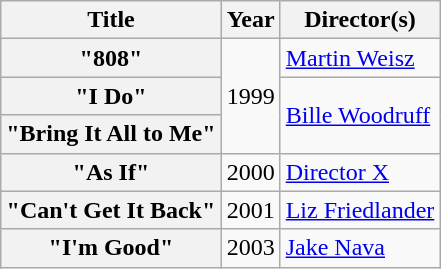<table class="wikitable plainrowheaders" border="1">
<tr>
<th scope="col">Title</th>
<th scope="col">Year</th>
<th scope="col">Director(s)</th>
</tr>
<tr>
<th scope="row">"808"</th>
<td rowspan="3">1999</td>
<td align="left"><a href='#'>Martin Weisz</a></td>
</tr>
<tr>
<th scope="row">"I Do"</th>
<td rowspan="2"><a href='#'>Bille Woodruff</a></td>
</tr>
<tr>
<th scope="row">"Bring It All to Me"</th>
</tr>
<tr>
<th scope="row">"As If"</th>
<td rowspan="1">2000</td>
<td align="left"><a href='#'>Director X</a></td>
</tr>
<tr>
<th scope="row">"Can't Get It Back"</th>
<td rowspan="1">2001</td>
<td align="left"><a href='#'>Liz Friedlander</a></td>
</tr>
<tr>
<th scope="row">"I'm Good"</th>
<td rowspan="1">2003</td>
<td align="left"><a href='#'>Jake Nava</a></td>
</tr>
</table>
